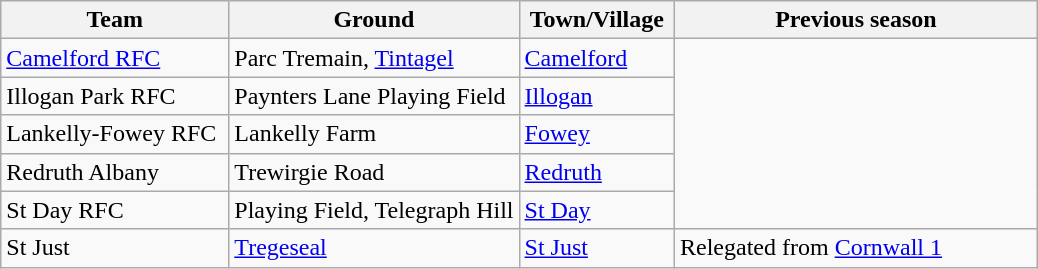<table class="wikitable sortable">
<tr>
<th width=22%>Team</th>
<th width=28%>Ground</th>
<th width=15%>Town/Village</th>
<th width=40%>Previous season</th>
</tr>
<tr>
<td><a href='#'>Camelford RFC</a></td>
<td>Parc Tremain, <a href='#'>Tintagel</a></td>
<td><a href='#'>Camelford</a></td>
</tr>
<tr>
<td>Illogan Park RFC</td>
<td>Paynters Lane Playing Field</td>
<td><a href='#'>Illogan</a></td>
</tr>
<tr>
<td>Lankelly-Fowey RFC</td>
<td>Lankelly Farm</td>
<td><a href='#'>Fowey</a></td>
</tr>
<tr>
<td>Redruth Albany</td>
<td>Trewirgie Road</td>
<td><a href='#'>Redruth</a></td>
</tr>
<tr>
<td>St Day RFC</td>
<td>Playing Field, Telegraph Hill</td>
<td><a href='#'>St Day</a></td>
</tr>
<tr>
<td>St Just</td>
<td><a href='#'>Tregeseal</a></td>
<td><a href='#'>St Just</a></td>
<td>Relegated from <a href='#'>Cornwall 1</a></td>
</tr>
</table>
